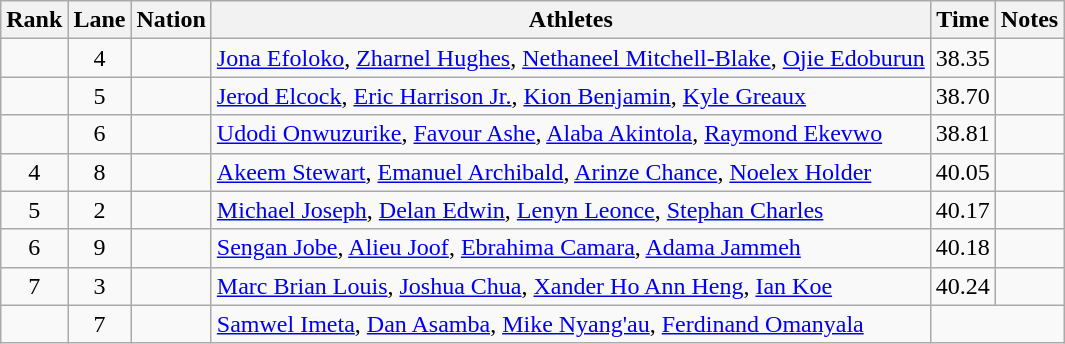<table class="wikitable sortable" style="text-align:center">
<tr>
<th>Rank</th>
<th>Lane</th>
<th>Nation</th>
<th>Athletes</th>
<th>Time</th>
<th>Notes</th>
</tr>
<tr>
<td></td>
<td>4</td>
<td align="left"></td>
<td align="left"><a href='#'>Jona Efoloko</a>, <a href='#'>Zharnel Hughes</a>, <a href='#'>Nethaneel Mitchell-Blake</a>, <a href='#'>Ojie Edoburun</a></td>
<td>38.35</td>
<td></td>
</tr>
<tr>
<td></td>
<td>5</td>
<td align="left"></td>
<td align="left"><a href='#'>Jerod Elcock</a>, <a href='#'>Eric Harrison Jr.</a>, <a href='#'>Kion Benjamin</a>, <a href='#'>Kyle Greaux</a></td>
<td>38.70</td>
<td></td>
</tr>
<tr>
<td></td>
<td>6</td>
<td align="left"></td>
<td align="left"><a href='#'>Udodi Onwuzurike</a>, <a href='#'>Favour Ashe</a>, <a href='#'>Alaba Akintola</a>, <a href='#'>Raymond Ekevwo</a></td>
<td>38.81</td>
<td></td>
</tr>
<tr>
<td>4</td>
<td>8</td>
<td align="left"></td>
<td align="left"><a href='#'>Akeem Stewart</a>, <a href='#'>Emanuel Archibald</a>, <a href='#'>Arinze Chance</a>, <a href='#'>Noelex Holder</a></td>
<td>40.05</td>
<td></td>
</tr>
<tr>
<td>5</td>
<td>2</td>
<td align="left"></td>
<td align="left"><a href='#'>Michael Joseph</a>, <a href='#'>Delan Edwin</a>, <a href='#'>Lenyn Leonce</a>, <a href='#'>Stephan Charles</a></td>
<td>40.17</td>
<td></td>
</tr>
<tr>
<td>6</td>
<td>9</td>
<td align="left"></td>
<td align="left"><a href='#'>Sengan Jobe</a>, <a href='#'>Alieu Joof</a>, <a href='#'>Ebrahima Camara</a>, <a href='#'>Adama Jammeh</a></td>
<td>40.18</td>
<td></td>
</tr>
<tr>
<td>7</td>
<td>3</td>
<td align="left"></td>
<td align="left"><a href='#'>Marc Brian Louis</a>, <a href='#'>Joshua Chua</a>, <a href='#'>Xander Ho Ann Heng</a>, <a href='#'>Ian Koe</a></td>
<td>40.24</td>
<td></td>
</tr>
<tr>
<td></td>
<td>7</td>
<td align="left"></td>
<td align="left"><a href='#'>Samwel Imeta</a>, <a href='#'>Dan Asamba</a>, <a href='#'>Mike Nyang'au</a>, <a href='#'>Ferdinand Omanyala</a></td>
<td colspan=2></td>
</tr>
</table>
